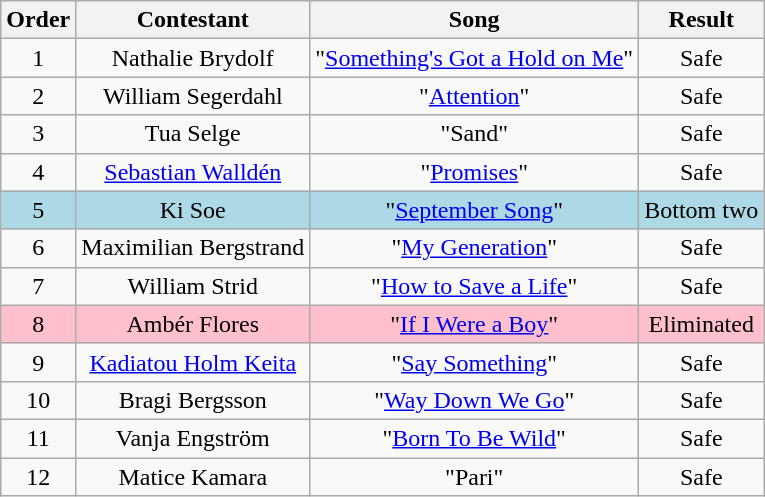<table class="wikitable plainrowheaders" style="text-align:center;">
<tr>
<th scope="col">Order</th>
<th scope="col">Contestant</th>
<th scope="col">Song</th>
<th scope="col">Result</th>
</tr>
<tr>
<td>1</td>
<td scope="row">Nathalie Brydolf</td>
<td>"<a href='#'>Something's Got a Hold on Me</a>"</td>
<td>Safe</td>
</tr>
<tr>
<td>2</td>
<td scope="row">William Segerdahl</td>
<td>"<a href='#'>Attention</a>"</td>
<td>Safe</td>
</tr>
<tr>
<td>3</td>
<td scope="row">Tua Selge</td>
<td>"Sand"</td>
<td>Safe</td>
</tr>
<tr>
<td>4</td>
<td scope="row"><a href='#'>Sebastian Walldén</a></td>
<td>"<a href='#'>Promises</a>"</td>
<td>Safe</td>
</tr>
<tr style="background:lightblue;">
<td>5</td>
<td scope="row">Ki Soe</td>
<td>"<a href='#'>September Song</a>"</td>
<td>Bottom two</td>
</tr>
<tr>
<td>6</td>
<td scope="row">Maximilian Bergstrand</td>
<td>"<a href='#'>My Generation</a>"</td>
<td>Safe</td>
</tr>
<tr>
<td>7</td>
<td scope="row">William Strid</td>
<td>"<a href='#'>How to Save a Life</a>"</td>
<td>Safe</td>
</tr>
<tr style="background:pink;">
<td>8</td>
<td scope="row">Ambér Flores</td>
<td>"<a href='#'>If I Were a Boy</a>"</td>
<td>Eliminated</td>
</tr>
<tr>
<td>9</td>
<td scope="row"><a href='#'>Kadiatou Holm Keita</a></td>
<td>"<a href='#'>Say Something</a>"</td>
<td>Safe</td>
</tr>
<tr>
<td>10</td>
<td scope="row">Bragi Bergsson</td>
<td>"<a href='#'>Way Down We Go</a>"</td>
<td>Safe</td>
</tr>
<tr>
<td>11</td>
<td scope="row">Vanja Engström</td>
<td>"<a href='#'>Born To Be Wild</a>"</td>
<td>Safe</td>
</tr>
<tr>
<td>12</td>
<td scope="row">Matice Kamara</td>
<td>"Pari"</td>
<td>Safe</td>
</tr>
</table>
